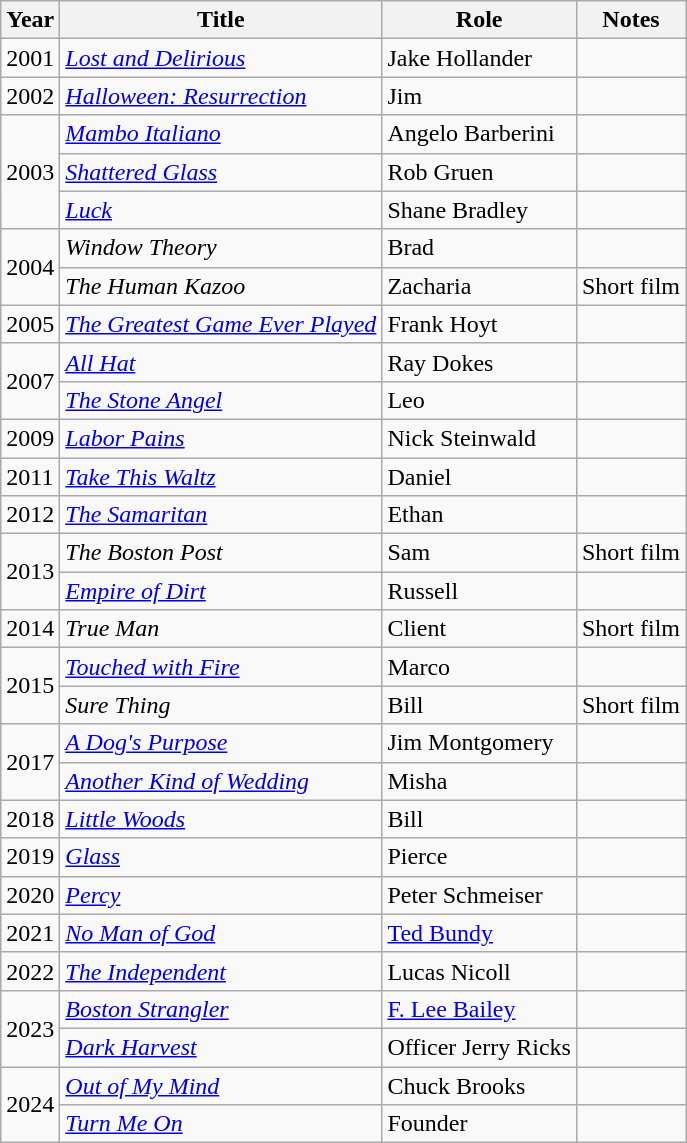<table class="wikitable">
<tr>
<th scope="col">Year</th>
<th scope="col">Title</th>
<th scope="col">Role</th>
<th scope="col">Notes</th>
</tr>
<tr>
<td>2001</td>
<td><em><a href='#'>Lost and Delirious</a></em></td>
<td>Jake Hollander</td>
<td></td>
</tr>
<tr>
<td>2002</td>
<td><em><a href='#'>Halloween: Resurrection</a></em></td>
<td>Jim</td>
<td></td>
</tr>
<tr>
<td rowspan="3">2003</td>
<td><em><a href='#'>Mambo Italiano</a></em></td>
<td>Angelo Barberini</td>
<td></td>
</tr>
<tr>
<td><em><a href='#'>Shattered Glass</a></em></td>
<td>Rob Gruen</td>
<td></td>
</tr>
<tr>
<td><em><a href='#'>Luck</a></em></td>
<td>Shane Bradley</td>
<td></td>
</tr>
<tr>
<td rowspan="2">2004</td>
<td><em>Window Theory</em></td>
<td>Brad</td>
<td></td>
</tr>
<tr>
<td><em>The Human Kazoo</em></td>
<td>Zacharia</td>
<td>Short film</td>
</tr>
<tr>
<td>2005</td>
<td><em><a href='#'>The Greatest Game Ever Played</a></em></td>
<td>Frank Hoyt</td>
<td></td>
</tr>
<tr>
<td rowspan="2">2007</td>
<td><em><a href='#'>All Hat</a></em></td>
<td>Ray Dokes</td>
<td></td>
</tr>
<tr>
<td><em><a href='#'>The Stone Angel</a></em></td>
<td>Leo</td>
<td></td>
</tr>
<tr>
<td>2009</td>
<td><em><a href='#'>Labor Pains</a></em></td>
<td>Nick Steinwald</td>
<td></td>
</tr>
<tr>
<td>2011</td>
<td><em><a href='#'>Take This Waltz</a></em></td>
<td>Daniel</td>
<td></td>
</tr>
<tr>
<td>2012</td>
<td><em><a href='#'>The Samaritan</a></em></td>
<td>Ethan</td>
<td></td>
</tr>
<tr>
<td rowspan="2">2013</td>
<td><em>The Boston Post</em></td>
<td>Sam</td>
<td>Short film</td>
</tr>
<tr>
<td><em><a href='#'>Empire of Dirt</a></em></td>
<td>Russell</td>
<td></td>
</tr>
<tr>
<td>2014</td>
<td><em>True Man</em></td>
<td>Client</td>
<td>Short film</td>
</tr>
<tr>
<td rowspan="2">2015</td>
<td><em><a href='#'>Touched with Fire</a></em></td>
<td>Marco</td>
<td></td>
</tr>
<tr>
<td><em>Sure Thing</em></td>
<td>Bill</td>
<td>Short film</td>
</tr>
<tr>
<td rowspan="2">2017</td>
<td><em><a href='#'>A Dog's Purpose</a></em></td>
<td>Jim Montgomery</td>
<td></td>
</tr>
<tr>
<td><em><a href='#'>Another Kind of Wedding</a></em></td>
<td>Misha</td>
<td></td>
</tr>
<tr>
<td>2018</td>
<td><em><a href='#'>Little Woods</a></em></td>
<td>Bill</td>
<td></td>
</tr>
<tr>
<td>2019</td>
<td><em><a href='#'>Glass</a></em></td>
<td>Pierce</td>
<td></td>
</tr>
<tr>
<td>2020</td>
<td><em><a href='#'>Percy</a></em></td>
<td>Peter Schmeiser</td>
<td></td>
</tr>
<tr>
<td>2021</td>
<td><em><a href='#'>No Man of God</a></em></td>
<td><a href='#'>Ted Bundy</a></td>
<td></td>
</tr>
<tr>
<td>2022</td>
<td><em><a href='#'>The Independent</a></em></td>
<td>Lucas Nicoll</td>
<td></td>
</tr>
<tr>
<td rowspan="2">2023</td>
<td><em><a href='#'>Boston Strangler</a></em></td>
<td><a href='#'>F. Lee Bailey</a></td>
<td></td>
</tr>
<tr>
<td><em><a href='#'>Dark Harvest</a></em></td>
<td>Officer Jerry Ricks</td>
<td></td>
</tr>
<tr>
<td rowspan="2">2024</td>
<td><em><a href='#'>Out of My Mind</a></em></td>
<td>Chuck Brooks</td>
<td></td>
</tr>
<tr>
<td><em><a href='#'>Turn Me On</a></em></td>
<td>Founder</td>
<td></td>
</tr>
</table>
